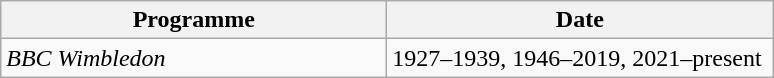<table class="wikitable">
<tr>
<th width=250>Programme</th>
<th width=250>Date</th>
</tr>
<tr>
<td><em>BBC Wimbledon</em></td>
<td>1927–1939, 1946–2019, 2021–present</td>
</tr>
</table>
